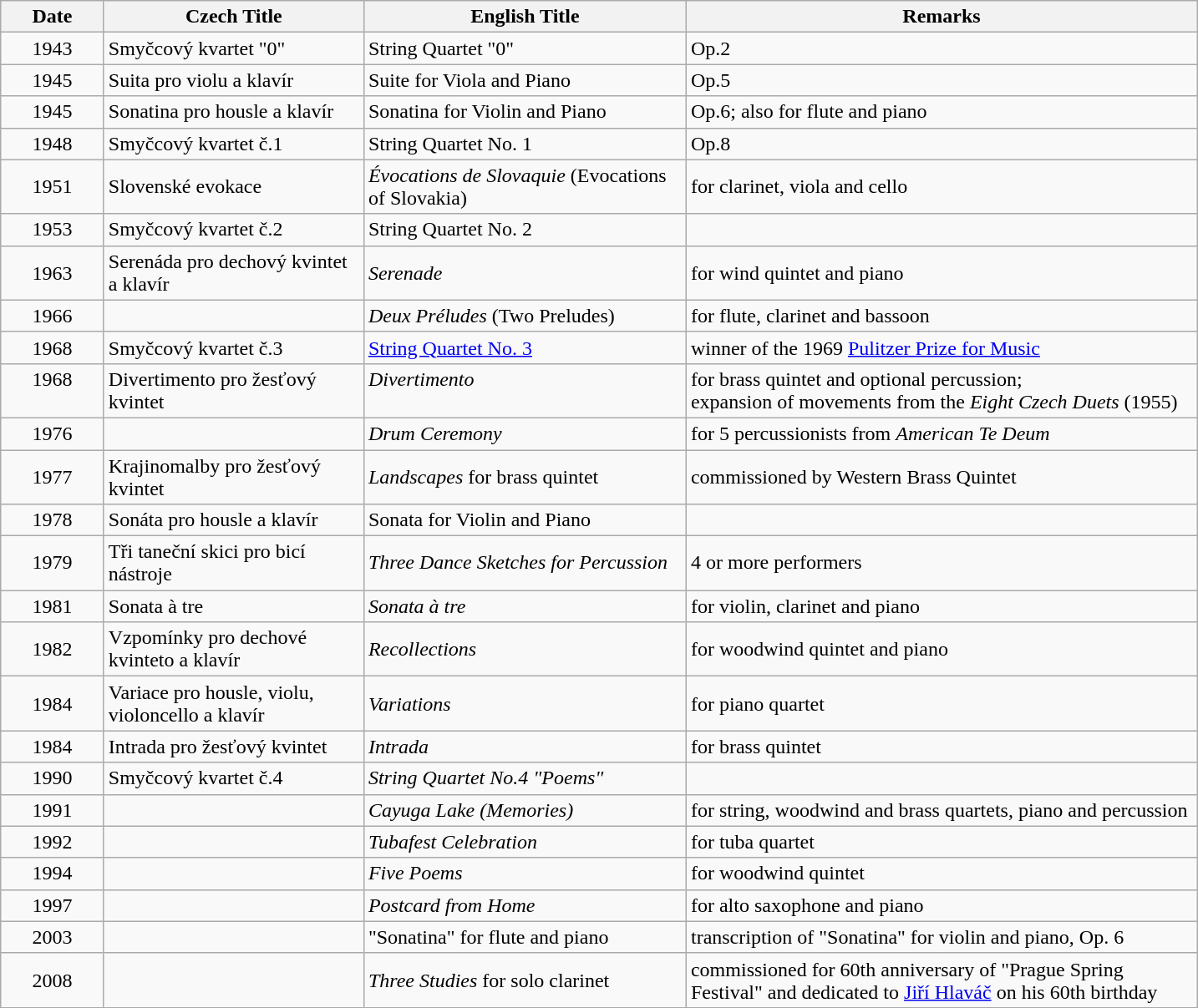<table class="wikitable" style="margins:auto; width=95%;">
<tr>
<th width="75">Date</th>
<th width="200">Czech Title</th>
<th width="250">English Title</th>
<th width="400">Remarks</th>
</tr>
<tr>
<td align=center>1943</td>
<td>Smyčcový kvartet "0"</td>
<td>String Quartet "0"</td>
<td>Op.2</td>
</tr>
<tr>
<td align=center>1945</td>
<td>Suita pro violu a klavír</td>
<td>Suite for Viola and Piano</td>
<td>Op.5</td>
</tr>
<tr>
<td align=center>1945</td>
<td>Sonatina pro housle a klavír</td>
<td>Sonatina for Violin and Piano</td>
<td>Op.6; also for flute and piano</td>
</tr>
<tr>
<td align=center>1948</td>
<td>Smyčcový kvartet č.1</td>
<td>String Quartet No. 1</td>
<td>Op.8</td>
</tr>
<tr>
<td align=center>1951</td>
<td>Slovenské evokace</td>
<td><em>Évocations de Slovaquie</em> (Evocations of Slovakia)</td>
<td>for clarinet, viola and cello</td>
</tr>
<tr>
<td align=center>1953</td>
<td>Smyčcový kvartet č.2</td>
<td>String Quartet No. 2</td>
<td> </td>
</tr>
<tr>
<td align=center>1963</td>
<td>Serenáda pro dechový kvintet a klavír</td>
<td><em>Serenade</em></td>
<td>for wind quintet and piano</td>
</tr>
<tr>
<td align=center>1966</td>
<td> </td>
<td><em>Deux Préludes</em> (Two Preludes)</td>
<td>for flute, clarinet and bassoon</td>
</tr>
<tr>
<td align=center>1968</td>
<td>Smyčcový kvartet č.3</td>
<td><a href='#'>String Quartet No. 3</a></td>
<td>winner of the 1969 <a href='#'>Pulitzer Prize for Music</a></td>
</tr>
<tr>
<td align=center valign="top">1968</td>
<td valign="top">Divertimento pro žesťový kvintet</td>
<td valign="top"><em>Divertimento</em></td>
<td>for brass quintet and optional percussion; <br> expansion of movements from the <em>Eight Czech Duets</em> (1955)</td>
</tr>
<tr>
<td align=center>1976</td>
<td> </td>
<td><em>Drum Ceremony</em></td>
<td>for 5 percussionists from <em>American Te Deum</em></td>
</tr>
<tr>
<td align=center>1977</td>
<td>Krajinomalby pro žesťový kvintet</td>
<td><em>Landscapes</em> for brass quintet</td>
<td>commissioned by Western Brass Quintet</td>
</tr>
<tr>
<td align=center>1978</td>
<td>Sonáta pro housle a klavír</td>
<td>Sonata for Violin and Piano</td>
<td> </td>
</tr>
<tr>
<td align=center>1979</td>
<td>Tři taneční skici pro bicí nástroje</td>
<td><em>Three Dance Sketches for Percussion</em></td>
<td>4 or more performers</td>
</tr>
<tr>
<td align=center>1981</td>
<td>Sonata à tre</td>
<td><em>Sonata à tre</em></td>
<td>for violin, clarinet and piano</td>
</tr>
<tr>
<td align=center>1982</td>
<td>Vzpomínky pro dechové kvinteto a klavír</td>
<td><em>Recollections</em></td>
<td>for woodwind quintet and piano</td>
</tr>
<tr>
<td align=center>1984</td>
<td>Variace pro housle, violu, violoncello a klavír</td>
<td><em>Variations</em></td>
<td>for piano quartet</td>
</tr>
<tr>
<td align=center>1984</td>
<td>Intrada pro žesťový kvintet</td>
<td><em>Intrada</em></td>
<td>for brass quintet</td>
</tr>
<tr>
<td align=center>1990</td>
<td>Smyčcový kvartet č.4</td>
<td><em>String Quartet No.4 "Poems"</em></td>
<td> </td>
</tr>
<tr>
<td align=center>1991</td>
<td> </td>
<td><em>Cayuga Lake (Memories)</em></td>
<td>for string, woodwind and brass quartets, piano and percussion</td>
</tr>
<tr>
<td align=center>1992</td>
<td> </td>
<td><em>Tubafest Celebration</em></td>
<td>for tuba quartet</td>
</tr>
<tr>
<td align=center>1994</td>
<td> </td>
<td><em>Five Poems</em></td>
<td>for woodwind quintet</td>
</tr>
<tr>
<td align=center>1997</td>
<td> </td>
<td><em>Postcard from Home</em></td>
<td>for alto saxophone and piano</td>
</tr>
<tr>
<td align=center>2003</td>
<td> </td>
<td>"Sonatina" for flute and piano</td>
<td>transcription of "Sonatina" for violin and piano, Op. 6</td>
</tr>
<tr>
<td align=center>2008</td>
<td> </td>
<td><em>Three Studies</em> for solo clarinet</td>
<td>commissioned for 60th anniversary of "Prague Spring Festival" and dedicated to <a href='#'>Jiří Hlaváč</a> on his 60th birthday</td>
</tr>
</table>
